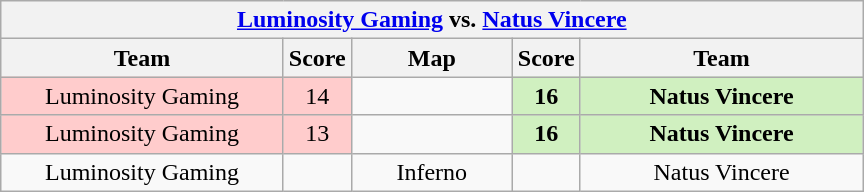<table class="wikitable" style="text-align: center;">
<tr>
<th colspan=5><a href='#'>Luminosity Gaming</a> vs.  <a href='#'>Natus Vincere</a></th>
</tr>
<tr>
<th width="181px">Team</th>
<th width="20px">Score</th>
<th width="100px">Map</th>
<th width="20px">Score</th>
<th width="181px">Team</th>
</tr>
<tr>
<td style="background: #FFCCCC;">Luminosity Gaming</td>
<td style="background: #FFCCCC;">14</td>
<td></td>
<td style="background: #D0F0C0;"><strong>16</strong></td>
<td style="background: #D0F0C0;"><strong>Natus Vincere</strong></td>
</tr>
<tr>
<td style="background: #FFCCCC;">Luminosity Gaming</td>
<td style="background: #FFCCCC;">13</td>
<td></td>
<td style="background: #D0F0C0;"><strong>16</strong></td>
<td style="background: #D0F0C0;"><strong>Natus Vincere</strong></td>
</tr>
<tr>
<td>Luminosity Gaming</td>
<td></td>
<td>Inferno</td>
<td></td>
<td>Natus Vincere</td>
</tr>
</table>
